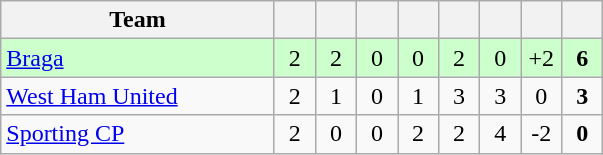<table class="wikitable" style="text-align:center">
<tr>
<th width="175">Team</th>
<th width="20"></th>
<th width="20"></th>
<th width="20"></th>
<th width="20"></th>
<th width="20"></th>
<th width="20"></th>
<th width="20"></th>
<th width="20"></th>
</tr>
<tr bgcolor=ccffcc>
<td align=left> <a href='#'>Braga</a></td>
<td>2</td>
<td>2</td>
<td>0</td>
<td>0</td>
<td>2</td>
<td>0</td>
<td>+2</td>
<td><strong>6</strong></td>
</tr>
<tr>
<td align=left> <a href='#'>West Ham United</a></td>
<td>2</td>
<td>1</td>
<td>0</td>
<td>1</td>
<td>3</td>
<td>3</td>
<td>0</td>
<td><strong>3</strong></td>
</tr>
<tr>
<td align=left> <a href='#'>Sporting CP</a></td>
<td>2</td>
<td>0</td>
<td>0</td>
<td>2</td>
<td>2</td>
<td>4</td>
<td>-2</td>
<td><strong>0</strong></td>
</tr>
</table>
